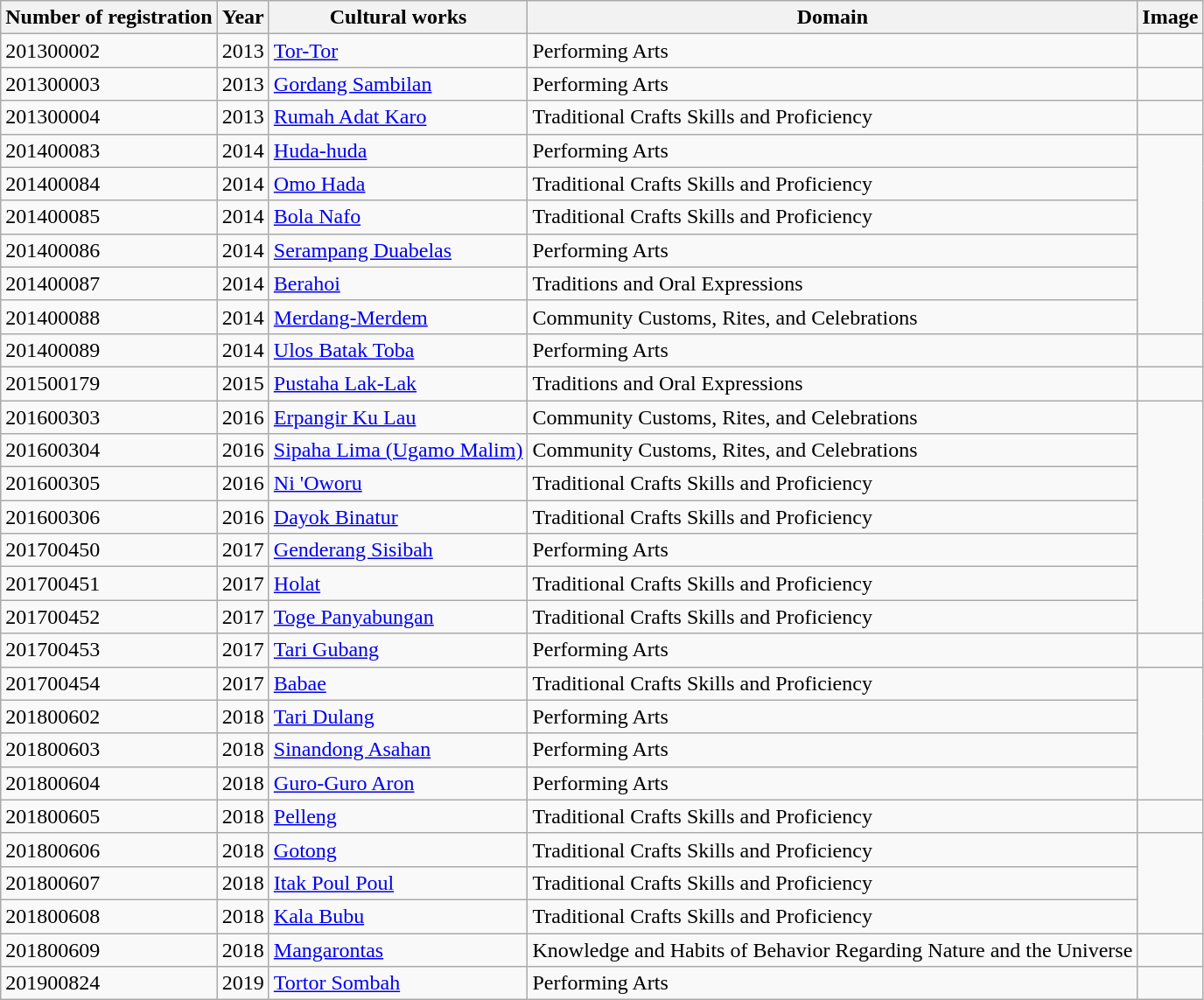<table class = "wikitable sortable">
<tr>
<th>Number of registration</th>
<th>Year</th>
<th>Cultural works</th>
<th>Domain</th>
<th>Image</th>
</tr>
<tr>
<td>201300002</td>
<td>2013</td>
<td><a href='#'>Tor-Tor</a></td>
<td>Performing Arts</td>
<td></td>
</tr>
<tr>
<td>201300003</td>
<td>2013</td>
<td><a href='#'>Gordang Sambilan</a></td>
<td>Performing Arts</td>
<td></td>
</tr>
<tr>
<td>201300004</td>
<td>2013</td>
<td><a href='#'>Rumah Adat Karo</a></td>
<td>Traditional Crafts Skills and Proficiency</td>
<td></td>
</tr>
<tr>
<td>201400083</td>
<td>2014</td>
<td><a href='#'>Huda-huda</a></td>
<td>Performing Arts</td>
</tr>
<tr>
<td>201400084</td>
<td>2014</td>
<td><a href='#'>Omo Hada</a></td>
<td>Traditional Crafts Skills and Proficiency</td>
</tr>
<tr>
<td>201400085</td>
<td>2014</td>
<td><a href='#'>Bola Nafo</a></td>
<td>Traditional Crafts Skills and Proficiency</td>
</tr>
<tr>
<td>201400086</td>
<td>2014</td>
<td><a href='#'>Serampang Duabelas</a></td>
<td>Performing Arts</td>
</tr>
<tr>
<td>201400087</td>
<td>2014</td>
<td><a href='#'>Berahoi</a></td>
<td>Traditions and Oral Expressions</td>
</tr>
<tr>
<td>201400088</td>
<td>2014</td>
<td><a href='#'>Merdang-Merdem</a></td>
<td>Community Customs, Rites, and Celebrations</td>
</tr>
<tr>
<td>201400089</td>
<td>2014</td>
<td><a href='#'>Ulos Batak Toba</a></td>
<td>Performing Arts</td>
<td></td>
</tr>
<tr>
<td>201500179</td>
<td>2015</td>
<td><a href='#'>Pustaha Lak-Lak</a></td>
<td>Traditions and Oral Expressions</td>
<td></td>
</tr>
<tr>
<td>201600303</td>
<td>2016</td>
<td><a href='#'>Erpangir Ku Lau</a></td>
<td>Community Customs, Rites, and Celebrations</td>
</tr>
<tr>
<td>201600304</td>
<td>2016</td>
<td><a href='#'>Sipaha Lima (Ugamo Malim)</a></td>
<td>Community Customs, Rites, and Celebrations</td>
</tr>
<tr>
<td>201600305</td>
<td>2016</td>
<td><a href='#'>Ni 'Oworu</a></td>
<td>Traditional Crafts Skills and Proficiency</td>
</tr>
<tr>
<td>201600306</td>
<td>2016</td>
<td><a href='#'>Dayok Binatur</a></td>
<td>Traditional Crafts Skills and Proficiency</td>
</tr>
<tr>
<td>201700450</td>
<td>2017</td>
<td><a href='#'>Genderang Sisibah</a></td>
<td>Performing Arts</td>
</tr>
<tr>
<td>201700451</td>
<td>2017</td>
<td><a href='#'>Holat</a></td>
<td>Traditional Crafts Skills and Proficiency</td>
</tr>
<tr>
<td>201700452</td>
<td>2017</td>
<td><a href='#'>Toge Panyabungan</a></td>
<td>Traditional Crafts Skills and Proficiency</td>
</tr>
<tr>
<td>201700453</td>
<td>2017</td>
<td><a href='#'>Tari Gubang</a></td>
<td>Performing Arts</td>
<td></td>
</tr>
<tr>
<td>201700454</td>
<td>2017</td>
<td><a href='#'>Babae</a></td>
<td>Traditional Crafts Skills and Proficiency</td>
</tr>
<tr>
<td>201800602</td>
<td>2018</td>
<td><a href='#'>Tari Dulang</a></td>
<td>Performing Arts</td>
</tr>
<tr>
<td>201800603</td>
<td>2018</td>
<td><a href='#'>Sinandong Asahan</a></td>
<td>Performing Arts</td>
</tr>
<tr>
<td>201800604</td>
<td>2018</td>
<td><a href='#'>Guro-Guro Aron</a></td>
<td>Performing Arts</td>
</tr>
<tr>
<td>201800605</td>
<td>2018</td>
<td><a href='#'>Pelleng</a></td>
<td>Traditional Crafts Skills and Proficiency</td>
<td></td>
</tr>
<tr>
<td>201800606</td>
<td>2018</td>
<td><a href='#'>Gotong</a></td>
<td>Traditional Crafts Skills and Proficiency</td>
</tr>
<tr>
<td>201800607</td>
<td>2018</td>
<td><a href='#'>Itak Poul Poul</a></td>
<td>Traditional Crafts Skills and Proficiency</td>
</tr>
<tr>
<td>201800608</td>
<td>2018</td>
<td><a href='#'>Kala Bubu</a></td>
<td>Traditional Crafts Skills and Proficiency</td>
</tr>
<tr>
<td>201800609</td>
<td>2018</td>
<td><a href='#'>Mangarontas</a></td>
<td>Knowledge and Habits of Behavior Regarding Nature and the Universe</td>
<td></td>
</tr>
<tr>
<td>201900824</td>
<td>2019</td>
<td><a href='#'>Tortor Sombah</a></td>
<td>Performing Arts</td>
</tr>
</table>
